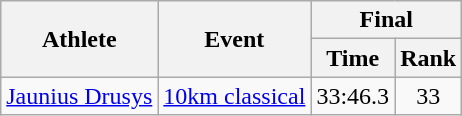<table class="wikitable">
<tr>
<th rowspan="2">Athlete</th>
<th rowspan="2">Event</th>
<th colspan="2">Final</th>
</tr>
<tr>
<th>Time</th>
<th>Rank</th>
</tr>
<tr>
<td rowspan="1"><a href='#'>Jaunius Drusys</a></td>
<td><a href='#'>10km classical</a></td>
<td align="center">33:46.3</td>
<td align="center">33</td>
</tr>
</table>
